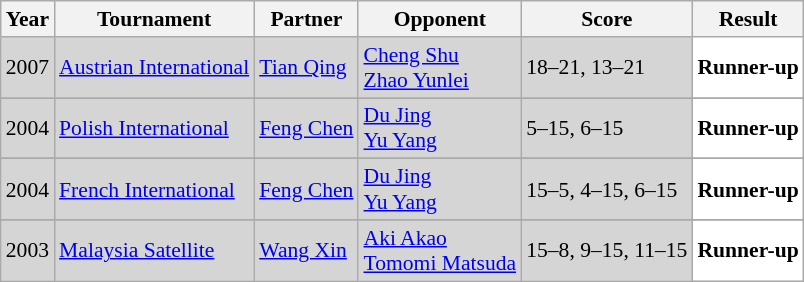<table class="sortable wikitable" style="font-size: 90%;">
<tr>
<th>Year</th>
<th>Tournament</th>
<th>Partner</th>
<th>Opponent</th>
<th>Score</th>
<th>Result</th>
</tr>
<tr style="background:#D5D5D5">
<td align="center">2007</td>
<td align="left"><a href='#'>Austrian International</a></td>
<td align="left"> <a href='#'>Tian Qing</a></td>
<td align="left"> <a href='#'>Cheng Shu</a> <br>  <a href='#'>Zhao Yunlei</a></td>
<td align="left">18–21, 13–21</td>
<td style="text-align:left; background:white"> <strong>Runner-up</strong></td>
</tr>
<tr>
</tr>
<tr style="background:#D5D5D5">
<td align="center">2004</td>
<td align="left"><a href='#'>Polish International</a></td>
<td align="left"> <a href='#'>Feng Chen</a></td>
<td align="left"> <a href='#'>Du Jing</a> <br>  <a href='#'>Yu Yang</a></td>
<td align="left">5–15, 6–15</td>
<td style="text-align:left; background:white"> <strong>Runner-up</strong></td>
</tr>
<tr>
</tr>
<tr style="background:#D5D5D5">
<td align="center">2004</td>
<td align="left"><a href='#'>French International</a></td>
<td align="left"> <a href='#'>Feng Chen</a></td>
<td align="left"> <a href='#'>Du Jing</a> <br>  <a href='#'>Yu Yang</a></td>
<td align="left">15–5, 4–15, 6–15</td>
<td style="text-align:left; background:white"> <strong>Runner-up</strong></td>
</tr>
<tr>
</tr>
<tr style="background:#D5D5D5">
<td align="center">2003</td>
<td align="left"><a href='#'>Malaysia Satellite</a></td>
<td align="left"> <a href='#'>Wang Xin</a></td>
<td align="left"> <a href='#'>Aki Akao</a> <br>  <a href='#'>Tomomi Matsuda</a></td>
<td align="left">15–8, 9–15, 11–15</td>
<td style="text-align:left; background:white"> <strong>Runner-up</strong></td>
</tr>
</table>
